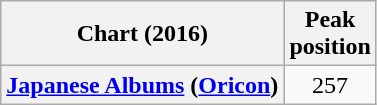<table class="wikitable plainrowheaders" style="text-align:center">
<tr>
<th scope="col">Chart (2016)</th>
<th scope="col">Peak<br> position</th>
</tr>
<tr>
<th scope="row"><a href='#'>Japanese Albums</a> (<a href='#'>Oricon</a>)</th>
<td>257</td>
</tr>
</table>
